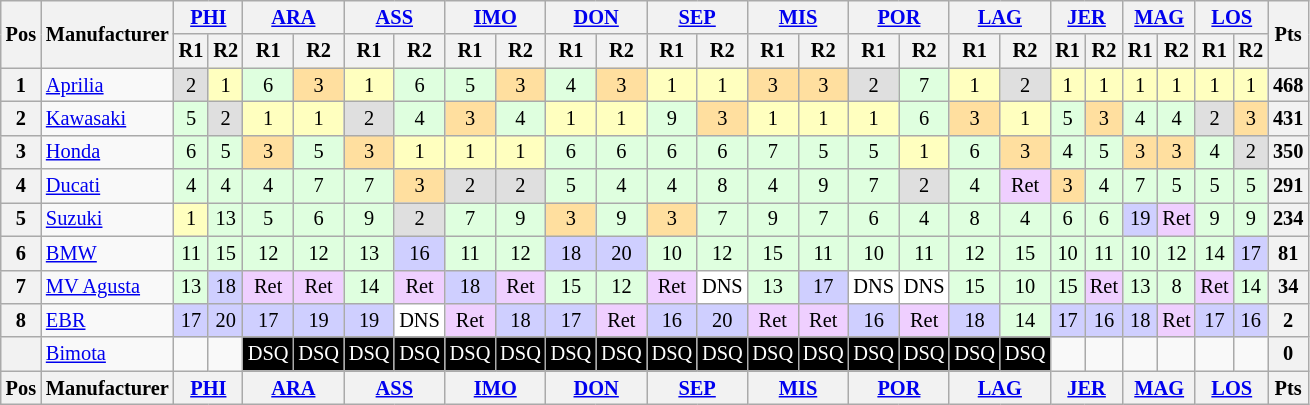<table class="wikitable" style="font-size: 85%; text-align: center">
<tr valign="top">
<th valign="middle" rowspan=2>Pos</th>
<th valign="middle" rowspan=2>Manufacturer</th>
<th colspan=2><a href='#'>PHI</a><br></th>
<th colspan=2><a href='#'>ARA</a><br></th>
<th colspan=2><a href='#'>ASS</a><br></th>
<th colspan=2><a href='#'>IMO</a><br></th>
<th colspan=2><a href='#'>DON</a><br></th>
<th colspan=2><a href='#'>SEP</a><br></th>
<th colspan=2><a href='#'>MIS</a><br></th>
<th colspan=2><a href='#'>POR</a><br></th>
<th colspan=2><a href='#'>LAG</a><br></th>
<th colspan=2><a href='#'>JER</a><br></th>
<th colspan=2><a href='#'>MAG</a><br></th>
<th colspan=2><a href='#'>LOS</a><br></th>
<th valign="middle" rowspan=2>Pts</th>
</tr>
<tr>
<th>R1</th>
<th>R2</th>
<th>R1</th>
<th>R2</th>
<th>R1</th>
<th>R2</th>
<th>R1</th>
<th>R2</th>
<th>R1</th>
<th>R2</th>
<th>R1</th>
<th>R2</th>
<th>R1</th>
<th>R2</th>
<th>R1</th>
<th>R2</th>
<th>R1</th>
<th>R2</th>
<th>R1</th>
<th>R2</th>
<th>R1</th>
<th>R2</th>
<th>R1</th>
<th>R2</th>
</tr>
<tr>
<th>1</th>
<td align="left"> <a href='#'>Aprilia</a></td>
<td style="background:#dfdfdf;">2</td>
<td style="background:#ffffbf;">1</td>
<td style="background:#dfffdf;">6</td>
<td style="background:#ffdf9f;">3</td>
<td style="background:#ffffbf;">1</td>
<td style="background:#dfffdf;">6</td>
<td style="background:#dfffdf;">5</td>
<td style="background:#ffdf9f;">3</td>
<td style="background:#dfffdf;">4</td>
<td style="background:#ffdf9f;">3</td>
<td style="background:#ffffbf;">1</td>
<td style="background:#ffffbf;">1</td>
<td style="background:#ffdf9f;">3</td>
<td style="background:#ffdf9f;">3</td>
<td style="background:#dfdfdf;">2</td>
<td style="background:#dfffdf;">7</td>
<td style="background:#ffffbf;">1</td>
<td style="background:#dfdfdf;">2</td>
<td style="background:#ffffbf;">1</td>
<td style="background:#ffffbf;">1</td>
<td style="background:#ffffbf;">1</td>
<td style="background:#ffffbf;">1</td>
<td style="background:#ffffbf;">1</td>
<td style="background:#ffffbf;">1</td>
<th>468</th>
</tr>
<tr>
<th>2</th>
<td align="left"> <a href='#'>Kawasaki</a></td>
<td style="background:#dfffdf;">5</td>
<td style="background:#dfdfdf;">2</td>
<td style="background:#ffffbf;">1</td>
<td style="background:#ffffbf;">1</td>
<td style="background:#dfdfdf;">2</td>
<td style="background:#dfffdf;">4</td>
<td style="background:#ffdf9f;">3</td>
<td style="background:#dfffdf;">4</td>
<td style="background:#ffffbf;">1</td>
<td style="background:#ffffbf;">1</td>
<td style="background:#dfffdf;">9</td>
<td style="background:#ffdf9f;">3</td>
<td style="background:#ffffbf;">1</td>
<td style="background:#ffffbf;">1</td>
<td style="background:#ffffbf;">1</td>
<td style="background:#dfffdf;">6</td>
<td style="background:#ffdf9f;">3</td>
<td style="background:#ffffbf;">1</td>
<td style="background:#dfffdf;">5</td>
<td style="background:#ffdf9f;">3</td>
<td style="background:#dfffdf;">4</td>
<td style="background:#dfffdf;">4</td>
<td style="background:#dfdfdf;">2</td>
<td style="background:#ffdf9f;">3</td>
<th>431</th>
</tr>
<tr>
<th>3</th>
<td align="left"> <a href='#'>Honda</a></td>
<td style="background:#dfffdf;">6</td>
<td style="background:#dfffdf;">5</td>
<td style="background:#ffdf9f;">3</td>
<td style="background:#dfffdf;">5</td>
<td style="background:#ffdf9f;">3</td>
<td style="background:#ffffbf;">1</td>
<td style="background:#ffffbf;">1</td>
<td style="background:#ffffbf;">1</td>
<td style="background:#dfffdf;">6</td>
<td style="background:#dfffdf;">6</td>
<td style="background:#dfffdf;">6</td>
<td style="background:#dfffdf;">6</td>
<td style="background:#dfffdf;">7</td>
<td style="background:#dfffdf;">5</td>
<td style="background:#dfffdf;">5</td>
<td style="background:#ffffbf;">1</td>
<td style="background:#dfffdf;">6</td>
<td style="background:#ffdf9f;">3</td>
<td style="background:#dfffdf;">4</td>
<td style="background:#dfffdf;">5</td>
<td style="background:#ffdf9f;">3</td>
<td style="background:#ffdf9f;">3</td>
<td style="background:#dfffdf;">4</td>
<td style="background:#dfdfdf;">2</td>
<th>350</th>
</tr>
<tr>
<th>4</th>
<td align="left"> <a href='#'>Ducati</a></td>
<td style="background:#dfffdf;">4</td>
<td style="background:#dfffdf;">4</td>
<td style="background:#dfffdf;">4</td>
<td style="background:#dfffdf;">7</td>
<td style="background:#dfffdf;">7</td>
<td style="background:#ffdf9f;">3</td>
<td style="background:#dfdfdf;">2</td>
<td style="background:#dfdfdf;">2</td>
<td style="background:#dfffdf;">5</td>
<td style="background:#dfffdf;">4</td>
<td style="background:#dfffdf;">4</td>
<td style="background:#dfffdf;">8</td>
<td style="background:#dfffdf;">4</td>
<td style="background:#dfffdf;">9</td>
<td style="background:#dfffdf;">7</td>
<td style="background:#dfdfdf;">2</td>
<td style="background:#dfffdf;">4</td>
<td style="background:#efcfff;">Ret</td>
<td style="background:#ffdf9f;">3</td>
<td style="background:#dfffdf;">4</td>
<td style="background:#dfffdf;">7</td>
<td style="background:#dfffdf;">5</td>
<td style="background:#dfffdf;">5</td>
<td style="background:#dfffdf;">5</td>
<th>291</th>
</tr>
<tr>
<th>5</th>
<td align="left"> <a href='#'>Suzuki</a></td>
<td style="background:#ffffbf;">1</td>
<td style="background:#dfffdf;">13</td>
<td style="background:#dfffdf;">5</td>
<td style="background:#dfffdf;">6</td>
<td style="background:#dfffdf;">9</td>
<td style="background:#dfdfdf;">2</td>
<td style="background:#dfffdf;">7</td>
<td style="background:#dfffdf;">9</td>
<td style="background:#ffdf9f;">3</td>
<td style="background:#dfffdf;">9</td>
<td style="background:#ffdf9f;">3</td>
<td style="background:#dfffdf;">7</td>
<td style="background:#dfffdf;">9</td>
<td style="background:#dfffdf;">7</td>
<td style="background:#dfffdf;">6</td>
<td style="background:#dfffdf;">4</td>
<td style="background:#dfffdf;">8</td>
<td style="background:#dfffdf;">4</td>
<td style="background:#dfffdf;">6</td>
<td style="background:#dfffdf;">6</td>
<td style="background:#cfcfff;">19</td>
<td style="background:#efcfff;">Ret</td>
<td style="background:#dfffdf;">9</td>
<td style="background:#dfffdf;">9</td>
<th>234</th>
</tr>
<tr>
<th>6</th>
<td align="left"> <a href='#'>BMW</a></td>
<td style="background:#dfffdf;">11</td>
<td style="background:#dfffdf;">15</td>
<td style="background:#dfffdf;">12</td>
<td style="background:#dfffdf;">12</td>
<td style="background:#dfffdf;">13</td>
<td style="background:#cfcfff;">16</td>
<td style="background:#dfffdf;">11</td>
<td style="background:#dfffdf;">12</td>
<td style="background:#cfcfff;">18</td>
<td style="background:#cfcfff;">20</td>
<td style="background:#dfffdf;">10</td>
<td style="background:#dfffdf;">12</td>
<td style="background:#dfffdf;">15</td>
<td style="background:#dfffdf;">11</td>
<td style="background:#dfffdf;">10</td>
<td style="background:#dfffdf;">11</td>
<td style="background:#dfffdf;">12</td>
<td style="background:#dfffdf;">15</td>
<td style="background:#dfffdf;">10</td>
<td style="background:#dfffdf;">11</td>
<td style="background:#dfffdf;">10</td>
<td style="background:#dfffdf;">12</td>
<td style="background:#dfffdf;">14</td>
<td style="background:#cfcfff;">17</td>
<th>81</th>
</tr>
<tr>
<th>7</th>
<td align="left"> <a href='#'>MV Agusta</a></td>
<td style="background:#dfffdf;">13</td>
<td style="background:#cfcfff;">18</td>
<td style="background:#efcfff;">Ret</td>
<td style="background:#efcfff;">Ret</td>
<td style="background:#dfffdf;">14</td>
<td style="background:#efcfff;">Ret</td>
<td style="background:#cfcfff;">18</td>
<td style="background:#efcfff;">Ret</td>
<td style="background:#dfffdf;">15</td>
<td style="background:#dfffdf;">12</td>
<td style="background:#efcfff;">Ret</td>
<td style="background:#ffffff;">DNS</td>
<td style="background:#dfffdf;">13</td>
<td style="background:#cfcfff;">17</td>
<td style="background:#ffffff;">DNS</td>
<td style="background:#ffffff;">DNS</td>
<td style="background:#dfffdf;">15</td>
<td style="background:#dfffdf;">10</td>
<td style="background:#dfffdf;">15</td>
<td style="background:#efcfff;">Ret</td>
<td style="background:#dfffdf;">13</td>
<td style="background:#dfffdf;">8</td>
<td style="background:#efcfff;">Ret</td>
<td style="background:#dfffdf;">14</td>
<th>34</th>
</tr>
<tr>
<th>8</th>
<td align="left"> <a href='#'>EBR</a></td>
<td style="background:#cfcfff;">17</td>
<td style="background:#cfcfff;">20</td>
<td style="background:#cfcfff;">17</td>
<td style="background:#cfcfff;">19</td>
<td style="background:#cfcfff;">19</td>
<td style="background:#ffffff;">DNS</td>
<td style="background:#efcfff;">Ret</td>
<td style="background:#cfcfff;">18</td>
<td style="background:#cfcfff;">17</td>
<td style="background:#efcfff;">Ret</td>
<td style="background:#cfcfff;">16</td>
<td style="background:#cfcfff;">20</td>
<td style="background:#efcfff;">Ret</td>
<td style="background:#efcfff;">Ret</td>
<td style="background:#cfcfff;">16</td>
<td style="background:#efcfff;">Ret</td>
<td style="background:#cfcfff;">18</td>
<td style="background:#dfffdf;">14</td>
<td style="background:#cfcfff;">17</td>
<td style="background:#cfcfff;">16</td>
<td style="background:#cfcfff;">18</td>
<td style="background:#efcfff;">Ret</td>
<td style="background:#cfcfff;">17</td>
<td style="background:#cfcfff;">16</td>
<th>2</th>
</tr>
<tr>
<th></th>
<td align="left"> <a href='#'>Bimota</a></td>
<td></td>
<td></td>
<td style="background:#000000; color:white;">DSQ</td>
<td style="background:#000000; color:white;">DSQ</td>
<td style="background:#000000; color:white;">DSQ</td>
<td style="background:#000000; color:white;">DSQ</td>
<td style="background:#000000; color:white;">DSQ</td>
<td style="background:#000000; color:white;">DSQ</td>
<td style="background:#000000; color:white;">DSQ</td>
<td style="background:#000000; color:white;">DSQ</td>
<td style="background:#000000; color:white;">DSQ</td>
<td style="background:#000000; color:white;">DSQ</td>
<td style="background:#000000; color:white;">DSQ</td>
<td style="background:#000000; color:white;">DSQ</td>
<td style="background:#000000; color:white;">DSQ</td>
<td style="background:#000000; color:white;">DSQ</td>
<td style="background:#000000; color:white;">DSQ</td>
<td style="background:#000000; color:white;">DSQ</td>
<td></td>
<td></td>
<td></td>
<td></td>
<td></td>
<td></td>
<th>0</th>
</tr>
<tr>
<th valign="middle" rowspan=2>Pos</th>
<th valign="middle" rowspan=2>Manufacturer</th>
<th colspan=2><a href='#'>PHI</a><br></th>
<th colspan=2><a href='#'>ARA</a><br></th>
<th colspan=2><a href='#'>ASS</a><br></th>
<th colspan=2><a href='#'>IMO</a><br></th>
<th colspan=2><a href='#'>DON</a><br></th>
<th colspan=2><a href='#'>SEP</a><br></th>
<th colspan=2><a href='#'>MIS</a><br></th>
<th colspan=2><a href='#'>POR</a><br></th>
<th colspan=2><a href='#'>LAG</a><br></th>
<th colspan=2><a href='#'>JER</a><br></th>
<th colspan=2><a href='#'>MAG</a><br></th>
<th colspan=2><a href='#'>LOS</a><br></th>
<th valign="middle" rowspan=2>Pts</th>
</tr>
</table>
